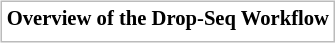<table style="float:right; border:1px solid #BBB; margin:.46em 0 0 .2em; text-align:center; margin-left: 20px;">
<tr style="font-size:86%;">
<th colspan="2">Overview of the Drop-Seq Workflow</th>
</tr>
<tr>
<td style="vertical-align:top;" colspan="2"></td>
</tr>
</table>
